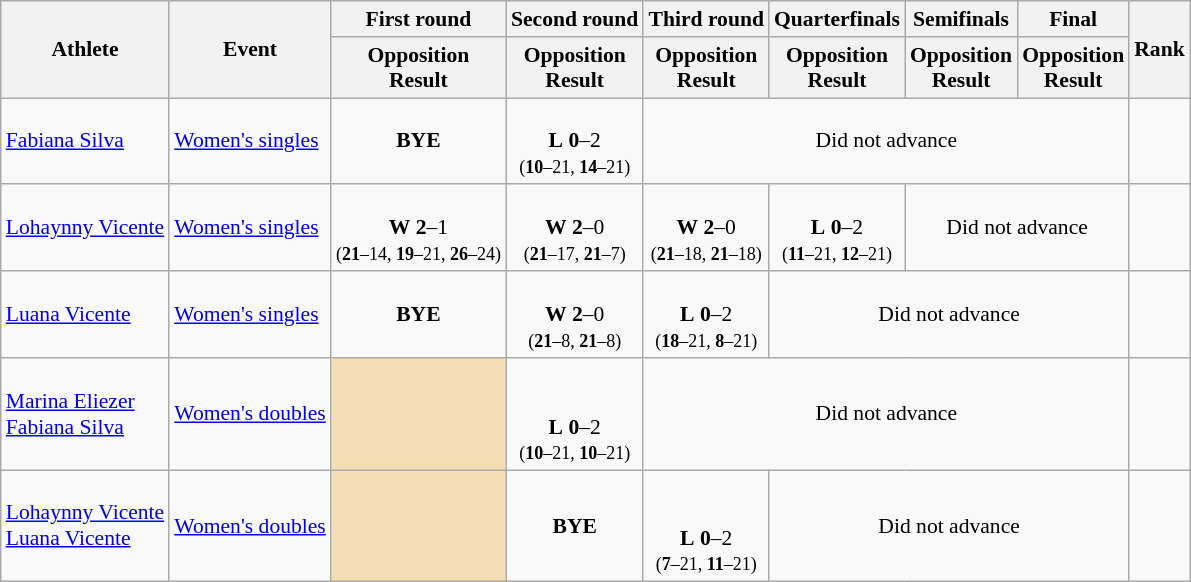<table class="wikitable" style="font-size:90%">
<tr>
<th rowspan="2">Athlete</th>
<th rowspan="2">Event</th>
<th>First round</th>
<th>Second round</th>
<th>Third round</th>
<th>Quarterfinals</th>
<th>Semifinals</th>
<th>Final</th>
<th rowspan="2">Rank</th>
</tr>
<tr>
<th>Opposition<br>Result</th>
<th>Opposition<br>Result</th>
<th>Opposition<br>Result</th>
<th>Opposition<br>Result</th>
<th>Opposition<br>Result</th>
<th>Opposition<br>Result</th>
</tr>
<tr>
<td><a href='#'>Fabiana Silva</a></td>
<td><a href='#'>Women's singles</a></td>
<td align=center><strong>BYE</strong></td>
<td align=center><br> <strong>L</strong> <strong>0</strong>–2<br><small>(<strong>10</strong>–21, <strong>14</strong>–21)</small></td>
<td align=center colspan=4>Did not advance</td>
<td align=center></td>
</tr>
<tr>
<td><a href='#'>Lohaynny Vicente</a></td>
<td><a href='#'>Women's singles</a></td>
<td align=center><br> <strong>W</strong> <strong>2</strong>–1<br><small>(<strong>21</strong>–14, <strong>19</strong>–21, <strong>26</strong>–24)</small></td>
<td align=center><br> <strong>W</strong> <strong>2</strong>–0<br><small>(<strong>21</strong>–17, <strong>21</strong>–7)</small></td>
<td align=center><br> <strong>W</strong> <strong>2</strong>–0<br><small>(<strong>21</strong>–18, <strong>21</strong>–18)</small></td>
<td align=center><br> <strong>L</strong> <strong>0</strong>–2<br><small>(<strong>11</strong>–21, <strong>12</strong>–21)</small></td>
<td align=center colspan=2>Did not advance</td>
<td align=center></td>
</tr>
<tr>
<td><a href='#'>Luana Vicente</a></td>
<td><a href='#'>Women's singles</a></td>
<td align=center><strong>BYE</strong></td>
<td align=center><br> <strong>W</strong> <strong>2</strong>–0<br><small>(<strong>21</strong>–8, <strong>21</strong>–8)</small></td>
<td align=center><br> <strong>L</strong> <strong>0</strong>–2<br><small>(<strong>18</strong>–21, <strong>8</strong>–21)</small></td>
<td align=center colspan=3>Did not advance</td>
<td align=center></td>
</tr>
<tr>
<td><a href='#'>Marina Eliezer</a><br><a href='#'>Fabiana Silva</a></td>
<td><a href='#'>Women's doubles</a></td>
<td align=center bgcolor=wheat></td>
<td align=center><br><br> <strong>L</strong> <strong>0</strong>–2<br><small>(<strong>10</strong>–21, <strong>10</strong>–21)</small></td>
<td align=center colspan=4>Did not advance</td>
<td align=center></td>
</tr>
<tr>
<td><a href='#'>Lohaynny Vicente</a><br><a href='#'>Luana Vicente</a></td>
<td><a href='#'>Women's doubles</a></td>
<td align=center bgcolor=wheat></td>
<td align=center><strong>BYE</strong></td>
<td align=center><br><br> <strong>L</strong> <strong>0</strong>–2<br><small>(<strong>7</strong>–21, <strong>11</strong>–21)</small></td>
<td align=center colspan=3>Did not advance</td>
<td align=center></td>
</tr>
</table>
